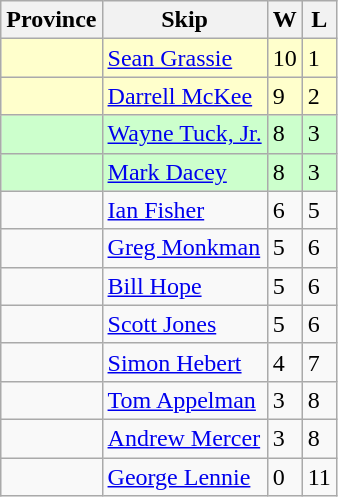<table class="wikitable" border="1">
<tr>
<th>Province</th>
<th>Skip</th>
<th>W</th>
<th>L</th>
</tr>
<tr bgcolor=#ffffcc>
<td></td>
<td><a href='#'>Sean Grassie</a></td>
<td>10</td>
<td>1</td>
</tr>
<tr bgcolor=#ffffcc>
<td></td>
<td><a href='#'>Darrell McKee</a></td>
<td>9</td>
<td>2</td>
</tr>
<tr bgcolor=#ccffcc>
<td></td>
<td><a href='#'>Wayne Tuck, Jr.</a></td>
<td>8</td>
<td>3</td>
</tr>
<tr bgcolor=#ccffcc>
<td></td>
<td><a href='#'>Mark Dacey</a></td>
<td>8</td>
<td>3</td>
</tr>
<tr>
<td></td>
<td><a href='#'>Ian Fisher</a></td>
<td>6</td>
<td>5</td>
</tr>
<tr>
<td></td>
<td><a href='#'>Greg Monkman</a></td>
<td>5</td>
<td>6</td>
</tr>
<tr>
<td></td>
<td><a href='#'>Bill Hope</a></td>
<td>5</td>
<td>6</td>
</tr>
<tr>
<td></td>
<td><a href='#'>Scott Jones</a></td>
<td>5</td>
<td>6</td>
</tr>
<tr>
<td></td>
<td><a href='#'>Simon Hebert</a></td>
<td>4</td>
<td>7</td>
</tr>
<tr>
<td></td>
<td><a href='#'>Tom Appelman</a></td>
<td>3</td>
<td>8</td>
</tr>
<tr>
<td></td>
<td><a href='#'>Andrew Mercer</a></td>
<td>3</td>
<td>8</td>
</tr>
<tr>
<td></td>
<td><a href='#'>George Lennie</a></td>
<td>0</td>
<td>11</td>
</tr>
</table>
